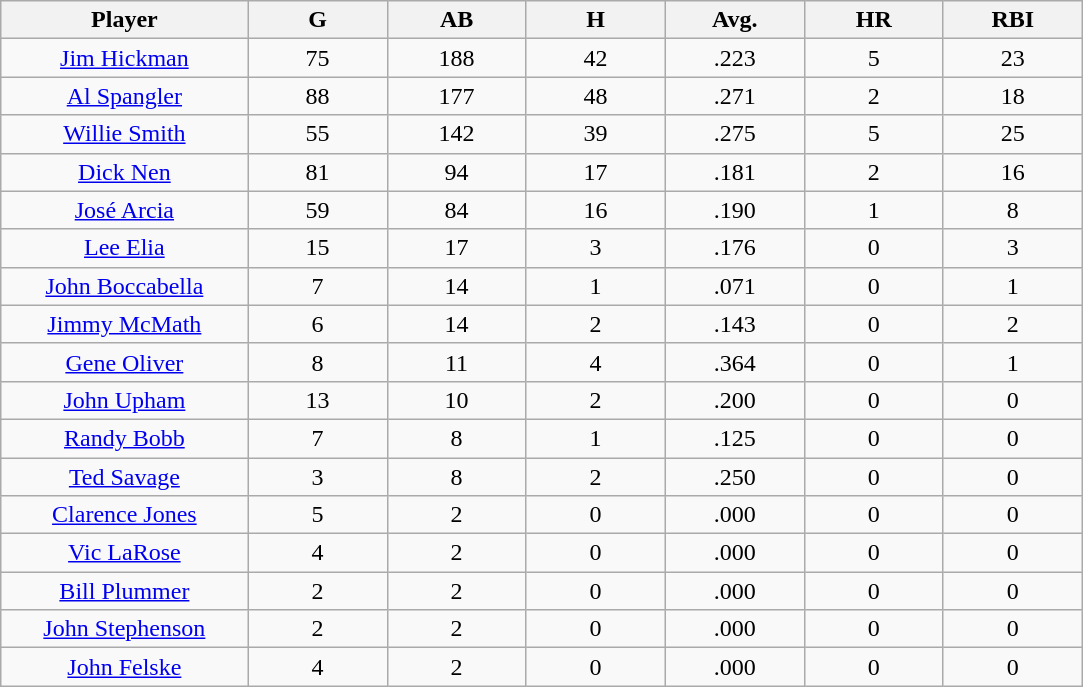<table class="wikitable sortable">
<tr>
<th bgcolor="#DDDDFF" width="16%">Player</th>
<th bgcolor="#DDDDFF" width="9%">G</th>
<th bgcolor="#DDDDFF" width="9%">AB</th>
<th bgcolor="#DDDDFF" width="9%">H</th>
<th bgcolor="#DDDDFF" width="9%">Avg.</th>
<th bgcolor="#DDDDFF" width="9%">HR</th>
<th bgcolor="#DDDDFF" width="9%">RBI</th>
</tr>
<tr align="center">
<td><a href='#'>Jim Hickman</a></td>
<td>75</td>
<td>188</td>
<td>42</td>
<td>.223</td>
<td>5</td>
<td>23</td>
</tr>
<tr align=center>
<td><a href='#'>Al Spangler</a></td>
<td>88</td>
<td>177</td>
<td>48</td>
<td>.271</td>
<td>2</td>
<td>18</td>
</tr>
<tr align=center>
<td><a href='#'>Willie Smith</a></td>
<td>55</td>
<td>142</td>
<td>39</td>
<td>.275</td>
<td>5</td>
<td>25</td>
</tr>
<tr align=center>
<td><a href='#'>Dick Nen</a></td>
<td>81</td>
<td>94</td>
<td>17</td>
<td>.181</td>
<td>2</td>
<td>16</td>
</tr>
<tr align=center>
<td><a href='#'>José Arcia</a></td>
<td>59</td>
<td>84</td>
<td>16</td>
<td>.190</td>
<td>1</td>
<td>8</td>
</tr>
<tr align="center">
<td><a href='#'>Lee Elia</a></td>
<td>15</td>
<td>17</td>
<td>3</td>
<td>.176</td>
<td>0</td>
<td>3</td>
</tr>
<tr align=center>
<td><a href='#'>John Boccabella</a></td>
<td>7</td>
<td>14</td>
<td>1</td>
<td>.071</td>
<td>0</td>
<td>1</td>
</tr>
<tr align=center>
<td><a href='#'>Jimmy McMath</a></td>
<td>6</td>
<td>14</td>
<td>2</td>
<td>.143</td>
<td>0</td>
<td>2</td>
</tr>
<tr align=center>
<td><a href='#'>Gene Oliver</a></td>
<td>8</td>
<td>11</td>
<td>4</td>
<td>.364</td>
<td>0</td>
<td>1</td>
</tr>
<tr align=center>
<td><a href='#'>John Upham</a></td>
<td>13</td>
<td>10</td>
<td>2</td>
<td>.200</td>
<td>0</td>
<td>0</td>
</tr>
<tr align=center>
<td><a href='#'>Randy Bobb</a></td>
<td>7</td>
<td>8</td>
<td>1</td>
<td>.125</td>
<td>0</td>
<td>0</td>
</tr>
<tr align=center>
<td><a href='#'>Ted Savage</a></td>
<td>3</td>
<td>8</td>
<td>2</td>
<td>.250</td>
<td>0</td>
<td>0</td>
</tr>
<tr align=center>
<td><a href='#'>Clarence Jones</a></td>
<td>5</td>
<td>2</td>
<td>0</td>
<td>.000</td>
<td>0</td>
<td>0</td>
</tr>
<tr align=center>
<td><a href='#'>Vic LaRose</a></td>
<td>4</td>
<td>2</td>
<td>0</td>
<td>.000</td>
<td>0</td>
<td>0</td>
</tr>
<tr align=center>
<td><a href='#'>Bill Plummer</a></td>
<td>2</td>
<td>2</td>
<td>0</td>
<td>.000</td>
<td>0</td>
<td>0</td>
</tr>
<tr align=center>
<td><a href='#'>John Stephenson</a></td>
<td>2</td>
<td>2</td>
<td>0</td>
<td>.000</td>
<td>0</td>
<td>0</td>
</tr>
<tr align=center>
<td><a href='#'>John Felske</a></td>
<td>4</td>
<td>2</td>
<td>0</td>
<td>.000</td>
<td>0</td>
<td>0</td>
</tr>
</table>
